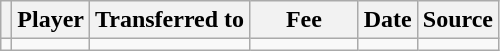<table class="wikitable plainrowheaders sortable">
<tr>
<th></th>
<th scope="col">Player</th>
<th>Transferred to</th>
<th style="width: 65px;">Fee</th>
<th scope="col">Date</th>
<th scope="col">Source</th>
</tr>
<tr>
<td align="center"></td>
<td></td>
<td></td>
<td></td>
<td></td>
<td></td>
</tr>
</table>
